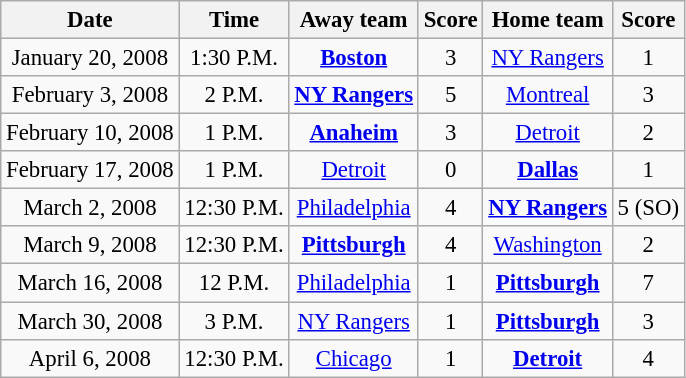<table class="wikitable sortable" style="font-size: 95%;text-align: center;">
<tr>
<th>Date</th>
<th>Time</th>
<th>Away team</th>
<th>Score</th>
<th>Home team</th>
<th>Score</th>
</tr>
<tr>
<td>January 20, 2008</td>
<td>1:30 P.M.</td>
<td><strong><a href='#'>Boston</a></strong></td>
<td>3</td>
<td><a href='#'>NY Rangers</a></td>
<td>1</td>
</tr>
<tr>
<td>February 3, 2008</td>
<td>2 P.M.</td>
<td><strong><a href='#'>NY Rangers</a></strong></td>
<td>5</td>
<td><a href='#'>Montreal</a></td>
<td>3</td>
</tr>
<tr>
<td>February 10, 2008</td>
<td>1 P.M.</td>
<td><strong><a href='#'>Anaheim</a></strong></td>
<td>3</td>
<td><a href='#'>Detroit</a></td>
<td>2</td>
</tr>
<tr>
<td>February 17, 2008</td>
<td>1 P.M.</td>
<td><a href='#'>Detroit</a></td>
<td>0</td>
<td><strong><a href='#'>Dallas</a></strong></td>
<td>1</td>
</tr>
<tr>
<td>March 2, 2008</td>
<td>12:30 P.M.</td>
<td><a href='#'>Philadelphia</a></td>
<td>4</td>
<td><strong><a href='#'>NY Rangers</a></strong></td>
<td>5 (SO)</td>
</tr>
<tr>
<td>March 9, 2008</td>
<td>12:30 P.M.</td>
<td><strong><a href='#'>Pittsburgh</a></strong></td>
<td>4</td>
<td><a href='#'>Washington</a></td>
<td>2</td>
</tr>
<tr>
<td>March 16, 2008</td>
<td>12 P.M.</td>
<td><a href='#'>Philadelphia</a></td>
<td>1</td>
<td><strong><a href='#'>Pittsburgh</a></strong></td>
<td>7</td>
</tr>
<tr>
<td>March 30, 2008</td>
<td>3 P.M.</td>
<td><a href='#'>NY Rangers</a></td>
<td>1</td>
<td><strong><a href='#'>Pittsburgh</a></strong></td>
<td>3</td>
</tr>
<tr>
<td>April 6, 2008</td>
<td>12:30 P.M.</td>
<td><a href='#'>Chicago</a></td>
<td>1</td>
<td><strong><a href='#'>Detroit</a></strong></td>
<td>4</td>
</tr>
</table>
